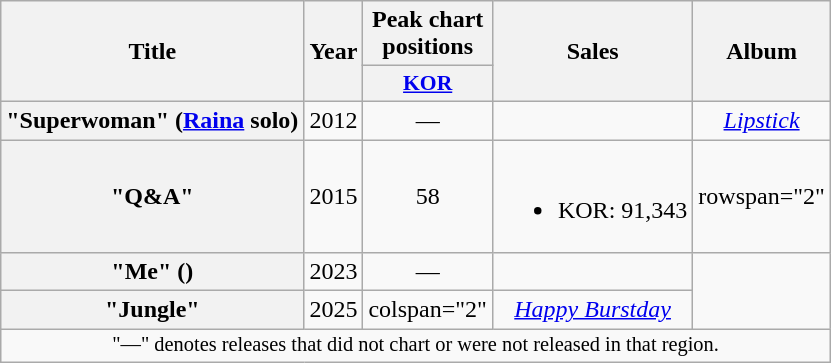<table class="wikitable plainrowheaders" style="text-align:center;">
<tr>
<th scope="col" rowspan="2">Title</th>
<th scope="col" rowspan="2">Year</th>
<th scope="col">Peak chart<br>positions</th>
<th scope="col" rowspan="2">Sales</th>
<th scope="col" rowspan="2">Album</th>
</tr>
<tr>
<th scope="col" style="width:2.7em;font-size:90%"><a href='#'>KOR</a><br></th>
</tr>
<tr>
<th scope="row">"Superwoman" (<a href='#'>Raina</a> solo) <br></th>
<td>2012</td>
<td>—</td>
<td></td>
<td><em><a href='#'>Lipstick</a></em></td>
</tr>
<tr>
<th scope="row">"Q&A" <br></th>
<td>2015</td>
<td>58</td>
<td><br><ul><li>KOR: 91,343</li></ul></td>
<td>rowspan="2" </td>
</tr>
<tr>
<th scope="row">"Me" ()</th>
<td>2023</td>
<td>—</td>
<td></td>
</tr>
<tr>
<th scope="row">"Jungle"</th>
<td>2025</td>
<td>colspan="2" </td>
<td><em><a href='#'>Happy Burstday</a></em></td>
</tr>
<tr>
<td colspan="5" style="font-size:85%">"—" denotes releases that did not chart or were not released in that region.</td>
</tr>
</table>
